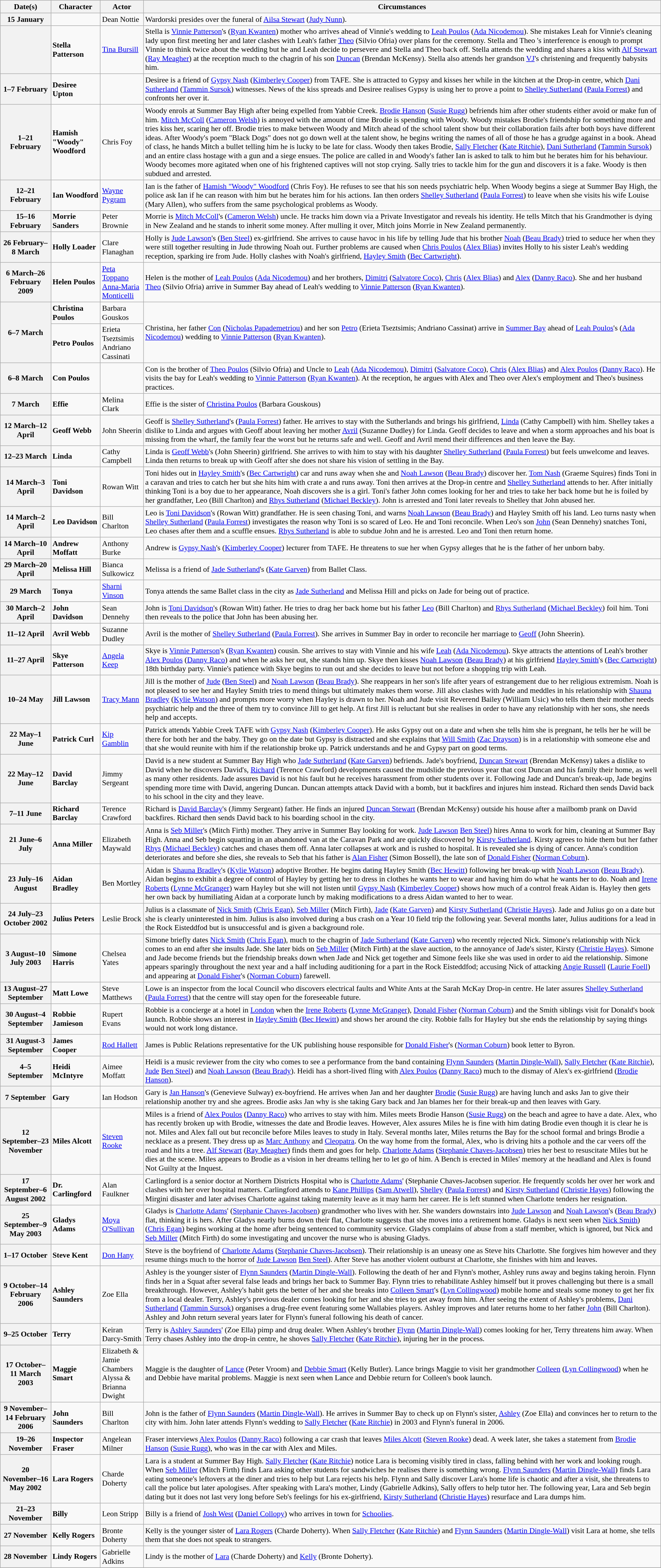<table class="wikitable plainrowheaders" style="font-size:90%">
<tr>
<th scope="col">Date(s)</th>
<th scope="col">Character</th>
<th scope="col">Actor</th>
<th scope="col">Circumstances</th>
</tr>
<tr>
<th scope="row">15 January</th>
<td></td>
<td>Dean Nottie</td>
<td>Wardorski presides over the funeral of <a href='#'>Ailsa Stewart</a> (<a href='#'>Judy Nunn</a>).</td>
</tr>
<tr>
<th scope="row"></th>
<td><strong>Stella Patterson</strong></td>
<td><a href='#'>Tina Bursill</a></td>
<td>Stella is <a href='#'>Vinnie Patterson</a>'s (<a href='#'>Ryan Kwanten</a>) mother who arrives ahead of Vinnie's wedding to <a href='#'>Leah Poulos</a> (<a href='#'>Ada Nicodemou</a>). She mistakes Leah for Vinnie's cleaning lady upon first meeting her and later clashes with Leah's father <a href='#'>Theo</a> (Silvio Ofria) over plans for the ceremony. Stella and Theo 's interference is enough to prompt Vinnie to think twice about the wedding but he and Leah decide to persevere and Stella and Theo back off. Stella attends the wedding and shares a kiss with <a href='#'>Alf Stewart</a> (<a href='#'>Ray Meagher</a>) at the reception much to the chagrin of his son <a href='#'>Duncan</a> (Brendan McKensy). Stella also attends her grandson <a href='#'>VJ</a>'s christening and frequently babysits him.</td>
</tr>
<tr>
<th scope="row">1–7 February</th>
<td><strong>Desiree Upton</strong></td>
<td></td>
<td>Desiree is a friend of <a href='#'>Gypsy Nash</a> (<a href='#'>Kimberley Cooper</a>) from TAFE. She is attracted to Gypsy and kisses her while in the kitchen at the Drop-in centre, which <a href='#'>Dani Sutherland</a> (<a href='#'>Tammin Sursok</a>) witnesses. News of the kiss spreads and Desiree realises Gypsy is using her to prove a point to <a href='#'>Shelley Sutherland</a> (<a href='#'>Paula Forrest</a>) and confronts her over it.</td>
</tr>
<tr>
<th scope="row">1–21 February</th>
<td><strong>Hamish "Woody" Woodford</strong></td>
<td>Chris Foy</td>
<td>Woody enrols at Summer Bay High after being expelled from Yabbie Creek. <a href='#'>Brodie Hanson</a> (<a href='#'>Susie Rugg</a>) befriends him after other students either avoid or make fun of him. <a href='#'>Mitch McColl</a> (<a href='#'>Cameron Welsh</a>) is annoyed with the amount of time Brodie is spending with Woody. Woody mistakes Brodie's friendship for something more and tries kiss her, scaring her off. Brodie tries to make between Woody and Mitch ahead of the school talent show but their collaboration fails after both boys have different ideas. After Woody's poem "Black Dogs" does not go down well at the talent show, he begins writing the names of all of those he has a grudge against in a book. Ahead of class, he hands Mitch a bullet telling him he is lucky to be late for class. Woody then takes Brodie, <a href='#'>Sally Fletcher</a> (<a href='#'>Kate Ritchie</a>), <a href='#'>Dani Sutherland</a> (<a href='#'>Tammin Sursok</a>) and an entire class hostage with a gun and a siege ensues. The police are called in and Woody's father Ian is asked to talk to him but he berates him for his behaviour. Woody becomes more agitated when one of his frightened captives will not stop crying. Sally tries to tackle him for the gun and discovers it is a fake. Woody is then subdued and arrested.</td>
</tr>
<tr>
<th scope="row">12–21 February</th>
<td><strong>Ian Woodford</strong></td>
<td><a href='#'>Wayne Pygram</a></td>
<td>Ian is the father of <a href='#'>Hamish "Woody" Woodford</a> (Chris Foy). He refuses to see that his son needs psychiatric help. When Woody begins a siege at Summer Bay High, the police ask Ian if he can reason with him but he berates him for his actions. Ian then orders <a href='#'>Shelley Sutherland</a> (<a href='#'>Paula Forrest</a>) to leave when she visits his wife Louise (Mary Allen), who suffers from the same psychological problems as Woody.</td>
</tr>
<tr>
<th scope="row">15–16 February</th>
<td><strong>Morrie Sanders</strong></td>
<td>Peter Brownie</td>
<td>Morrie is <a href='#'>Mitch McColl</a>'s (<a href='#'>Cameron Welsh</a>) uncle. He tracks him down via a Private Investigator and reveals his identity. He tells Mitch that his Grandmother is dying in New Zealand and he stands to inherit some money. After mulling it over, Mitch joins Morrie in New Zealand permanently.</td>
</tr>
<tr>
<th scope="row">26 February–8 March</th>
<td><strong>Holly Loader</strong></td>
<td>Clare Flanaghan</td>
<td>Holly is <a href='#'>Jude Lawson</a>'s (<a href='#'>Ben Steel</a>) ex-girlfriend. She arrives to cause havoc in his life by telling Jude that his brother <a href='#'>Noah</a> (<a href='#'>Beau Brady</a>) tried to seduce her when they were still together resulting in Jude throwing Noah out. Further problems are caused when <a href='#'>Chris Poulos</a> (<a href='#'>Alex Blias</a>) invites Holly to his sister Leah's wedding reception, sparking ire from Jude.  Holly clashes with Noah's girlfriend, <a href='#'>Hayley Smith</a> (<a href='#'>Bec Cartwright</a>).</td>
</tr>
<tr>
<th scope="row">6 March–26 February 2009</th>
<td><strong>Helen Poulos</strong></td>
<td><a href='#'>Peta Toppano</a><br><a href='#'>Anna-Maria Monticelli</a></td>
<td>Helen is the mother of <a href='#'>Leah Poulos</a> (<a href='#'>Ada Nicodemou</a>) and her brothers, <a href='#'>Dimitri</a> (<a href='#'>Salvatore Coco</a>), <a href='#'>Chris</a> (<a href='#'>Alex Blias</a>) and <a href='#'>Alex</a> (<a href='#'>Danny Raco</a>). She and her husband <a href='#'>Theo</a> (Silvio Ofria) arrive in Summer Bay ahead of Leah's wedding to <a href='#'>Vinnie Patterson</a> (<a href='#'>Ryan Kwanten</a>).</td>
</tr>
<tr>
<th scope="row" rowspan="2">6–7 March</th>
<td><strong>Christina Poulos</strong></td>
<td>Barbara Gouskos</td>
<td rowspan="2">Christina, her father <a href='#'>Con</a> (<a href='#'>Nicholas Papademetriou</a>) and her son <a href='#'>Petro</a> (Erieta Tseztsimis; Andriano Cassinat) arrive in <a href='#'>Summer Bay</a> ahead of <a href='#'>Leah Poulos</a>'s (<a href='#'>Ada Nicodemou</a>) wedding to <a href='#'>Vinnie Patterson</a> (<a href='#'>Ryan Kwanten</a>).</td>
</tr>
<tr>
<td><strong>Petro Poulos</strong></td>
<td>Erieta Tseztsimis<br>Andriano Cassinati</td>
</tr>
<tr>
<th scope="row">6–8 March</th>
<td><strong>Con Poulos</strong></td>
<td></td>
<td>Con is the brother of <a href='#'>Theo Poulos</a> (Silvio Ofria) and Uncle to <a href='#'>Leah</a> (<a href='#'>Ada Nicodemou</a>), <a href='#'>Dimitri</a> (<a href='#'>Salvatore Coco</a>), <a href='#'>Chris</a> (<a href='#'>Alex Blias</a>) and <a href='#'>Alex Poulos</a> (<a href='#'>Danny Raco</a>). He visits the bay for Leah's wedding to <a href='#'>Vinnie Patterson</a> (<a href='#'>Ryan Kwanten</a>). At the reception, he argues with Alex and Theo over Alex's employment and Theo's business practices.</td>
</tr>
<tr>
<th scope="row">7 March</th>
<td><strong>Effie</strong></td>
<td>Melina Clark</td>
<td>Effie is the sister of <a href='#'>Christina Poulos</a> (Barbara Gouskous)</td>
</tr>
<tr>
<th scope="row">12 March–12 April</th>
<td><strong>Geoff Webb</strong></td>
<td>John Sheerin</td>
<td>Geoff is <a href='#'>Shelley Sutherland</a>'s (<a href='#'>Paula Forrest</a>) father. He arrives to stay with the Sutherlands and brings his girlfriend, <a href='#'>Linda</a> (Cathy Campbell) with him. Shelley takes a dislike to Linda and argues with Geoff about leaving her mother <a href='#'>Avril</a> (Suzanne Dudley) for Linda. Geoff decides to leave and when a storm approaches and his boat is missing from the wharf, the family fear the worst but he returns safe and well. Geoff and Avril mend their differences and then leave the Bay.</td>
</tr>
<tr>
<th scope="row">12–23 March</th>
<td><strong>Linda</strong></td>
<td>Cathy Campbell</td>
<td>Linda is <a href='#'>Geoff Webb</a>'s (John Sheerin) girlfriend. She arrives to with him to stay with his daughter <a href='#'>Shelley Sutherland</a> (<a href='#'>Paula Forrest</a>) but feels unwelcome and leaves. Linda then returns to break up with Geoff after she does not share his vision of settling in the Bay.</td>
</tr>
<tr>
<th scope="row">14 March–3 April</th>
<td><strong>Toni Davidson</strong></td>
<td>Rowan Witt</td>
<td>Toni hides out in <a href='#'>Hayley Smith</a>'s (<a href='#'>Bec Cartwright</a>) car and runs away when she and <a href='#'>Noah Lawson</a> (<a href='#'>Beau Brady</a>) discover her. <a href='#'>Tom Nash</a> (Graeme Squires) finds Toni in a caravan and tries to catch her but she hits him with crate a and runs away. Toni then arrives at the Drop-in centre and <a href='#'>Shelley Sutherland</a> attends to her. After initially thinking Toni is a boy due to her appearance, Noah discovers she is a girl. Toni's father John comes looking for her and tries to take her back home but he is foiled by her grandfather, Leo (Bill Charlton) and <a href='#'>Rhys Sutherland</a> (<a href='#'>Michael Beckley</a>). John is arrested and Toni later reveals to Shelley that John abused her.</td>
</tr>
<tr>
<th scope="row">14 March–2 April</th>
<td><strong>Leo Davidson</strong></td>
<td>Bill Charlton</td>
<td>Leo is <a href='#'>Toni Davidson</a>'s (Rowan Witt) grandfather. He is seen chasing Toni, and warns <a href='#'>Noah Lawson</a> (<a href='#'>Beau Brady</a>) and Hayley Smith off his land. Leo turns nasty when <a href='#'>Shelley Sutherland</a> (<a href='#'>Paula Forrest</a>) investigates the reason why Toni is so scared of Leo. He and Toni reconcile. When Leo's son <a href='#'>John</a> (Sean Dennehy) snatches Toni, Leo chases after them and a scuffle ensues. <a href='#'>Rhys Sutherland</a> is able to subdue John and he is arrested. Leo and Toni then return home.</td>
</tr>
<tr>
<th scope="row">14 March–10 April</th>
<td><strong>Andrew Moffatt</strong></td>
<td>Anthony Burke</td>
<td>Andrew is <a href='#'>Gypsy Nash</a>'s (<a href='#'>Kimberley Cooper</a>) lecturer from TAFE. He threatens to sue her when Gypsy alleges that he is the father of her unborn baby.</td>
</tr>
<tr>
<th scope="row">29 March–20 April</th>
<td><strong>Melissa Hill</strong></td>
<td>Bianca Sulkowicz</td>
<td>Melissa is a friend of <a href='#'>Jade Sutherland</a>'s (<a href='#'>Kate Garven</a>) from Ballet Class.</td>
</tr>
<tr>
<th scope="row">29 March</th>
<td><strong>Tonya</strong></td>
<td><a href='#'>Sharni Vinson</a></td>
<td>Tonya attends the same Ballet class in the city as <a href='#'>Jade Sutherland</a> and Melissa Hill and picks on Jade for being out of practice.</td>
</tr>
<tr>
<th scope="row">30 March–2 April</th>
<td><strong>John Davidson</strong></td>
<td>Sean Dennehy</td>
<td>John is <a href='#'>Toni Davidson</a>'s (Rowan Witt) father. He tries to drag her back home but his father <a href='#'>Leo</a> (Bill Charlton) and <a href='#'>Rhys Sutherland</a> (<a href='#'>Michael Beckley</a>) foil him. Toni then reveals to the police that John has been abusing her.</td>
</tr>
<tr>
<th scope="row">11–12 April</th>
<td><strong>Avril Webb</strong></td>
<td>Suzanne Dudley</td>
<td>Avril is the mother of <a href='#'>Shelley Sutherland</a> (<a href='#'>Paula Forrest</a>). She arrives in Summer Bay in order to reconcile her marriage to <a href='#'>Geoff</a> (John Sheerin).</td>
</tr>
<tr>
<th scope="row">11–27 April</th>
<td><strong>Skye Patterson</strong></td>
<td><a href='#'>Angela Keep</a></td>
<td>Skye is <a href='#'>Vinnie Patterson</a>'s (<a href='#'>Ryan Kwanten</a>) cousin. She arrives to stay with Vinnie and his wife <a href='#'>Leah</a> (<a href='#'>Ada Nicodemou</a>). Skye attracts the attentions of Leah's brother <a href='#'>Alex Poulos</a> (<a href='#'>Danny Raco</a>) and when he asks her out, she stands him up. Skye then kisses <a href='#'>Noah Lawson</a> (<a href='#'>Beau Brady</a>) at his girlfriend <a href='#'>Hayley Smith</a>'s (<a href='#'>Bec Cartwright</a>) 18th birthday party. Vinnie's patience with Skye begins to run out and she decides to leave but not before a shopping trip with Leah.</td>
</tr>
<tr>
<th scope="row">10–24 May</th>
<td><strong>Jill Lawson</strong></td>
<td><a href='#'>Tracy Mann</a></td>
<td>Jill is the mother of <a href='#'>Jude</a> (<a href='#'>Ben Steel</a>) and <a href='#'>Noah Lawson</a> (<a href='#'>Beau Brady</a>). She reappears in her son's life after years of estrangement due to her religious extremism. Noah is not pleased to see her and Hayley Smith tries to mend things but ultimately makes them worse. Jill also clashes with Jude and meddles in his relationship with <a href='#'>Shauna Bradley</a> (<a href='#'>Kylie Watson</a>) and prompts more worry when Hayley is drawn to her. Noah and Jude visit Reverend Bailey (William Usic) who tells them their mother needs psychiatric help and the three of them try to convince Jill to get help. At first Jill is reluctant but she realises in order to have any relationship with her sons, she needs help and accepts.</td>
</tr>
<tr>
<th scope="row">22 May–1 June</th>
<td><strong>Patrick Curl</strong></td>
<td><a href='#'>Kip Gamblin</a></td>
<td>Patrick attends Yabbie Creek TAFE with <a href='#'>Gypsy Nash</a> (<a href='#'>Kimberley Cooper</a>). He asks Gypsy out on a date and when she tells him she is pregnant, he tells her he will be there for both her and the baby. They go on the date but Gypsy is distracted and she explains that <a href='#'>Will Smith</a> (<a href='#'>Zac Drayson</a>) is in a relationship with someone else and that she would reunite with him if the relationship broke up. Patrick understands and he and Gypsy part on good terms.</td>
</tr>
<tr>
<th scope="row">22 May–12 June</th>
<td><strong>David Barclay</strong></td>
<td>Jimmy Sergeant</td>
<td>David is a new student at Summer Bay High who <a href='#'>Jade Sutherland</a> (<a href='#'>Kate Garven</a>) befriends. Jade's boyfriend, <a href='#'>Duncan Stewart</a> (Brendan McKensy) takes a dislike to David when he discovers David's, <a href='#'>Richard</a> (Terence Crawford) developments caused the mudslide the previous year that cost Duncan and his family their home, as well as many other residents. Jade assures David is not his fault but he receives harassment from other students over it. Following Jade and Duncan's break-up, Jade begins spending more time with David, angering Duncan. Duncan attempts attack David with a bomb, but it backfires and injures him instead. Richard then sends David back to his school in the city and they leave.</td>
</tr>
<tr>
<th scope="row">7–11 June</th>
<td><strong>Richard Barclay</strong></td>
<td>Terence Crawford</td>
<td>Richard is <a href='#'>David Barclay</a>'s (Jimmy Sergeant) father. He finds an injured <a href='#'>Duncan Stewart</a> (Brendan McKensy) outside his house after a mailbomb prank on David backfires. Richard then sends David back to his boarding school in the city.</td>
</tr>
<tr>
<th scope="row">21 June–6 July</th>
<td><strong>Anna Miller</strong></td>
<td>Elizabeth Maywald</td>
<td>Anna is <a href='#'>Seb Miller</a>'s (Mitch Firth) mother. They arrive in Summer Bay looking for work. <a href='#'>Jude Lawson</a> <a href='#'>Ben Steel</a>) hires Anna to work for him, cleaning at Summer Bay High. Anna and Seb begin squatting in an abandoned van at the Caravan Park and are quickly discovered by <a href='#'>Kirsty Sutherland</a>. Kirsty agrees to hide them but her father <a href='#'>Rhys</a> (<a href='#'>Michael Beckley</a>) catches and chases them off. Anna later collapses at work and is rushed to hospital. It is revealed she is dying of cancer. Anna's condition deteriorates and before she dies, she reveals to Seb that his father is <a href='#'>Alan Fisher</a> (Simon Bossell), the late son of <a href='#'>Donald Fisher</a> (<a href='#'>Norman Coburn</a>).</td>
</tr>
<tr>
<th scope="row">23 July–16 August</th>
<td><strong>Aidan Bradley</strong></td>
<td>Ben Mortley</td>
<td>Aidan is <a href='#'>Shauna Bradley</a>'s (<a href='#'>Kylie Watson</a>) adoptive Brother. He begins dating Hayley Smith (<a href='#'>Bec Hewitt</a>) following her break-up with <a href='#'>Noah Lawson</a> (<a href='#'>Beau Brady</a>). Aidan begins to exhibit a degree of control of Hayley by getting her to dress in clothes he wants her to wear and having him do what he wants her to do. Noah and <a href='#'>Irene Roberts</a> (<a href='#'>Lynne McGranger</a>) warn Hayley but she will not listen until <a href='#'>Gypsy Nash</a> (<a href='#'>Kimberley Cooper</a>) shows how much of a control freak Aidan is. Hayley then gets her own back by humiliating Aidan at a corporate lunch by making modifications to a dress Aidan wanted to her to wear.</td>
</tr>
<tr>
<th scope="row">24 July–23 October 2002</th>
<td><strong>Julius Peters</strong></td>
<td>Leslie Brock</td>
<td>Julius is a classmate of <a href='#'>Nick Smith</a> (<a href='#'>Chris Egan</a>), <a href='#'>Seb Miller</a> (Mitch Firth), <a href='#'>Jade</a> (<a href='#'>Kate Garven</a>) and <a href='#'>Kirsty Sutherland</a> (<a href='#'>Christie Hayes</a>). Jade and Julius go on a date but she is clearly uninterested in him. Julius is also involved during a bus crash on a Year 10 field trip the following year. Several months later, Julius auditions for a lead in the Rock Eisteddfod but is unsuccessful and is given a background role.</td>
</tr>
<tr>
<th scope="row">3 August–10 July 2003</th>
<td><strong>Simone Harris</strong></td>
<td>Chelsea Yates</td>
<td>Simone briefly dates <a href='#'>Nick Smith</a> (<a href='#'>Chris Egan</a>), much to the chagrin of <a href='#'>Jade Sutherland</a> (<a href='#'>Kate Garven</a>) who recently rejected Nick. Simone's relationship with Nick comes to an end after she insults Jade. She later bids on <a href='#'>Seb Miller</a> (Mitch Firth) at the slave auction, to the annoyance of Jade's sister, Kirsty (<a href='#'>Christie Hayes</a>). Simone and Jade become friends but the friendship breaks down when Jade and Nick get together and Simone feels like she was used in order to aid the relationship. Simone appears sparingly throughout the next year and a half including auditioning for a part in the Rock Eisteddfod; accusing Nick of attacking <a href='#'>Angie Russell</a> (<a href='#'>Laurie Foell</a>) and appearing at <a href='#'>Donald Fisher</a>'s (<a href='#'>Norman Coburn</a>) farewell.</td>
</tr>
<tr>
<th scope="row">13 August–27 September</th>
<td><strong>Matt Lowe</strong></td>
<td>Steve Matthews</td>
<td>Lowe is an inspector from the local Council who discovers electrical faults and White Ants at the Sarah McKay Drop-in centre. He later assures <a href='#'>Shelley Sutherland</a> (<a href='#'>Paula Forrest</a>) that the centre will stay open for the foreseeable future.</td>
</tr>
<tr>
<th scope="row">30 August–4 September</th>
<td><strong>Robbie Jamieson</strong></td>
<td>Rupert Evans</td>
<td>Robbie is a concierge at a hotel in <a href='#'>London</a> when the <a href='#'>Irene Roberts</a> (<a href='#'>Lynne McGranger</a>), <a href='#'>Donald Fisher</a> (<a href='#'>Norman Coburn</a>) and the Smith siblings visit for Donald's book launch. Robbie shows an interest in <a href='#'>Hayley Smith</a> (<a href='#'>Bec Hewitt</a>) and shows her around the city. Robbie falls for Hayley but she ends the relationship by saying things would not work long distance.</td>
</tr>
<tr>
<th scope="row">31 August-3 September</th>
<td><strong>James Cooper</strong></td>
<td><a href='#'>Rod Hallett</a></td>
<td>James is Public Relations representative for the UK publishing house responsible for <a href='#'>Donald Fisher</a>'s (<a href='#'>Norman Coburn</a>) book letter to Byron.</td>
</tr>
<tr>
<th scope="row">4–5 September</th>
<td><strong>Heidi McIntyre</strong></td>
<td>Aimee Moffatt</td>
<td>Heidi is a music reviewer from the city who comes to see a performance from the band containing <a href='#'>Flynn Saunders</a> (<a href='#'>Martin Dingle-Wall</a>), <a href='#'>Sally Fletcher</a> (<a href='#'>Kate Ritchie</a>), <a href='#'>Jude</a> <a href='#'>Ben Steel</a>)  and <a href='#'>Noah Lawson</a> (<a href='#'>Beau Brady</a>). Heidi has a short-lived fling with <a href='#'>Alex Poulos</a> (<a href='#'>Danny Raco</a>) much to the dismay of Alex's ex-girlfriend (<a href='#'>Brodie Hanson</a>).</td>
</tr>
<tr>
<th scope="row">7 September</th>
<td><strong>Gary</strong></td>
<td>Ian Hodson</td>
<td>Gary is <a href='#'>Jan Hanson</a>'s (Genevieve Sulway) ex-boyfriend. He arrives when Jan and her daughter <a href='#'>Brodie</a> (<a href='#'>Susie Rugg</a>) are having lunch and asks Jan to give their relationship another try and she agrees. Brodie asks Jan why is she taking Gary back and Jan blames her for their break-up and then leaves with Gary.</td>
</tr>
<tr>
<th scope="row">12 September–23 November</th>
<td><strong>Miles Alcott</strong></td>
<td><a href='#'>Steven Rooke</a></td>
<td>Miles is a friend of <a href='#'>Alex Poulos</a> (<a href='#'>Danny Raco</a>) who arrives to stay with him. Miles meets Brodie Hanson (<a href='#'>Susie Rugg</a>) on the beach and agree to have a date. Alex, who has recently broken up with Brodie, witnesses the date and Brodie leaves. However, Alex assures Miles he is fine with him dating Brodie even though it is clear he is not. Miles and Alex fall out but reconcile before Miles leaves to study in Italy. Several months later, Miles returns the Bay for the school formal and brings Brodie a necklace as a present. They dress up as <a href='#'>Marc Anthony</a> and <a href='#'>Cleopatra</a>. On the way home from the formal, Alex, who is driving hits a pothole and the car veers off the road and hits a tree. <a href='#'>Alf Stewart</a> (<a href='#'>Ray Meagher</a>) finds them and goes for help. <a href='#'>Charlotte Adams</a> (<a href='#'>Stephanie Chaves-Jacobsen</a>) tries her best to resuscitate Miles but he dies at the scene. Miles appears to Brodie as a vision in her dreams telling her to let go of him. A Bench is erected in Miles' memory at the headland and Alex is found Not Guilty at the Inquest.</td>
</tr>
<tr>
<th scope="row">17 September–6 August 2002</th>
<td><strong>Dr. Carlingford</strong></td>
<td>Alan Faulkner</td>
<td>Carlingford is a senior doctor at Northern Districts Hospital who is <a href='#'>Charlotte Adams</a>' (Stephanie Chaves-Jacobsen superior. He frequently scolds her over her work and clashes with her over hospital matters. Carlingford attends to <a href='#'>Kane Phillips</a> (<a href='#'>Sam Atwell</a>), <a href='#'>Shelley</a> (<a href='#'>Paula Forrest</a>) and <a href='#'>Kirsty Sutherland</a> (<a href='#'>Christie Hayes</a>)   following the Mirgini disaster and later advises Charlotte against taking maternity leave as it may harm her career. He is left stunned when Charlotte tenders her resignation.</td>
</tr>
<tr>
<th scope="row">25 September–9 May 2003</th>
<td><strong>Gladys Adams</strong></td>
<td><a href='#'>Moya O'Sullivan</a></td>
<td>Gladys is <a href='#'>Charlotte Adams</a>' (<a href='#'>Stephanie Chaves-Jacobsen</a>) grandmother who lives with her. She wanders downstairs into <a href='#'>Jude Lawson</a> and <a href='#'>Noah Lawson</a>'s (<a href='#'>Beau Brady</a>) flat, thinking it is hers. After Gladys nearly burns down their flat, Charlotte suggests that she moves into a retirement home. Gladys is next seen when <a href='#'>Nick Smith</a>) (<a href='#'>Chris Egan</a>) begins working at the home after being sentenced to community service. Gladys complains of abuse from a staff member, which is ignored, but Nick and <a href='#'>Seb Miller</a> (Mitch Firth) do some investigating and uncover the nurse who is abusing Gladys.</td>
</tr>
<tr>
<th scope="row">1–17 October</th>
<td><strong>Steve Kent</strong></td>
<td><a href='#'>Don Hany</a></td>
<td>Steve is the boyfriend of <a href='#'>Charlotte Adams</a> (<a href='#'>Stephanie Chaves-Jacobsen</a>). Their relationship is an uneasy one as Steve hits Charlotte. She forgives him however and they resume things much to the horror of <a href='#'>Jude Lawson</a> <a href='#'>Ben Steel</a>). After Steve has another violent outburst at Charlotte, she finishes with him and leaves.</td>
</tr>
<tr>
<th scope="row">9 October–14 February 2006</th>
<td><strong>Ashley Saunders</strong></td>
<td>Zoe Ella</td>
<td>Ashley is the younger sister of <a href='#'>Flynn Saunders</a> (<a href='#'>Martin Dingle-Wall</a>). Following the death of her and Flynn's mother, Ashley runs away and begins taking heroin. Flynn finds her in a Squat after several false leads and brings her back to Summer Bay. Flynn tries to rehabilitate Ashley himself but it proves challenging but there is a small breakthrough. However, Ashley's habit gets the better of her and she breaks into <a href='#'>Colleen Smart</a>'s (<a href='#'>Lyn Collingwood</a>) mobile home and steals some money to get her fix from a local dealer. Terry, Ashley's previous dealer comes looking for her and she tries to get away from him. After seeing the extent of Ashley's problems, <a href='#'>Dani Sutherland</a> (<a href='#'>Tammin Sursok</a>) organises a drug-free event featuring some Wallabies players. Ashley improves and later returns home to her father <a href='#'>John</a> (Bill Charlton). Ashley and John return several years later for Flynn's funeral following his death of cancer.</td>
</tr>
<tr>
<th scope="row">9–25 October</th>
<td><strong>Terry</strong></td>
<td>Keiran Darcy-Smith</td>
<td>Terry is <a href='#'>Ashley Saunders</a>' (Zoe Ella) pimp and drug dealer. When Ashley's brother <a href='#'>Flynn</a> (<a href='#'>Martin Dingle-Wall</a>) comes looking for her, Terry threatens him away. When Terry chases Ashley into the drop-in centre, he shoves <a href='#'>Sally Fletcher</a> (<a href='#'>Kate Ritchie</a>), injuring her in the process.</td>
</tr>
<tr>
<th scope="row">17 October–11 March 2003</th>
<td><strong>Maggie Smart</strong></td>
<td>Elizabeth & Jamie Chambers<br>Alyssa & Brianna Dwight</td>
<td>Maggie is the daughter of <a href='#'>Lance</a> (Peter Vroom) and <a href='#'>Debbie Smart</a> (Kelly Butler). Lance brings Maggie to visit her grandmother <a href='#'>Colleen</a> (<a href='#'>Lyn Collingwood</a>) when he and Debbie have marital problems. Maggie is next seen when Lance and Debbie return for Colleen's book launch.</td>
</tr>
<tr>
<th scope="row">9 November–14 February 2006</th>
<td><strong>John Saunders</strong></td>
<td>Bill Charlton</td>
<td>John is the father of <a href='#'>Flynn Saunders</a> (<a href='#'>Martin Dingle-Wall</a>). He arrives in Summer Bay to check up on Flynn's sister, <a href='#'>Ashley</a> (Zoe Ella) and convinces her to return to the city with him. John later attends Flynn's wedding to <a href='#'>Sally Fletcher</a> (<a href='#'>Kate Ritchie</a>) in 2003 and Flynn's funeral in 2006.</td>
</tr>
<tr>
<th scope="row">19–26 November</th>
<td><strong>Inspector Fraser</strong></td>
<td>Angelean Milner</td>
<td>Fraser interviews <a href='#'>Alex Poulos</a> (<a href='#'>Danny Raco</a>) following a car crash that leaves <a href='#'>Miles Alcott</a> (<a href='#'>Steven Rooke</a>) dead. A week later, she takes a statement from <a href='#'>Brodie Hanson</a> (<a href='#'>Susie Rugg</a>), who was in the car with Alex and Miles.</td>
</tr>
<tr>
<th scope="row">20 November–16 May 2002</th>
<td><strong>Lara Rogers</strong></td>
<td>Charde Doherty</td>
<td>Lara is a student at Summer Bay High. <a href='#'>Sally Fletcher</a> (<a href='#'>Kate Ritchie</a>) notice Lara is becoming visibly tired in class, falling behind with her work and looking rough. When <a href='#'>Seb Miller</a> (Mitch Firth) finds Lara asking other students for sandwiches he realises there is something wrong. <a href='#'>Flynn Saunders</a> (<a href='#'>Martin Dingle-Wall</a>) finds Lara eating someone's leftovers at the diner and tries to help but Lara rejects his help. Flynn and Sally discover Lara's home life is chaotic and after a visit, she threatens to call the police but later apologises. After speaking with Lara's mother, Lindy (Gabrielle Adkins), Sally offers to help tutor her. The following year, Lara and Seb begin dating but it does not last very long before Seb's feelings for his ex-girlfriend, <a href='#'>Kirsty Sutherland</a> (<a href='#'>Christie Hayes</a>) resurface and Lara dumps him.</td>
</tr>
<tr>
<th scope="row">21–23 November</th>
<td><strong>Billy</strong></td>
<td>Leon Stripp</td>
<td>Billy is a friend of <a href='#'>Josh West</a> (<a href='#'>Daniel Collopy</a>) who arrives in town for <a href='#'>Schoolies</a>.</td>
</tr>
<tr>
<th scope="row">27 November</th>
<td><strong>Kelly Rogers</strong></td>
<td>Bronte Doherty</td>
<td>Kelly is the younger sister of <a href='#'>Lara Rogers</a> (Charde Doherty). When <a href='#'>Sally Fletcher</a> (<a href='#'>Kate Ritchie</a>) and <a href='#'>Flynn Saunders</a> (<a href='#'>Martin Dingle-Wall</a>) visit Lara at home, she tells them that she does not speak to strangers.</td>
</tr>
<tr>
<th scope="row">28 November</th>
<td><strong>Lindy Rogers</strong></td>
<td>Gabrielle Adkins</td>
<td>Lindy is the mother of <a href='#'>Lara</a> (Charde Doherty) and <a href='#'>Kelly</a> (Bronte Doherty).</td>
</tr>
<tr>
</tr>
</table>
